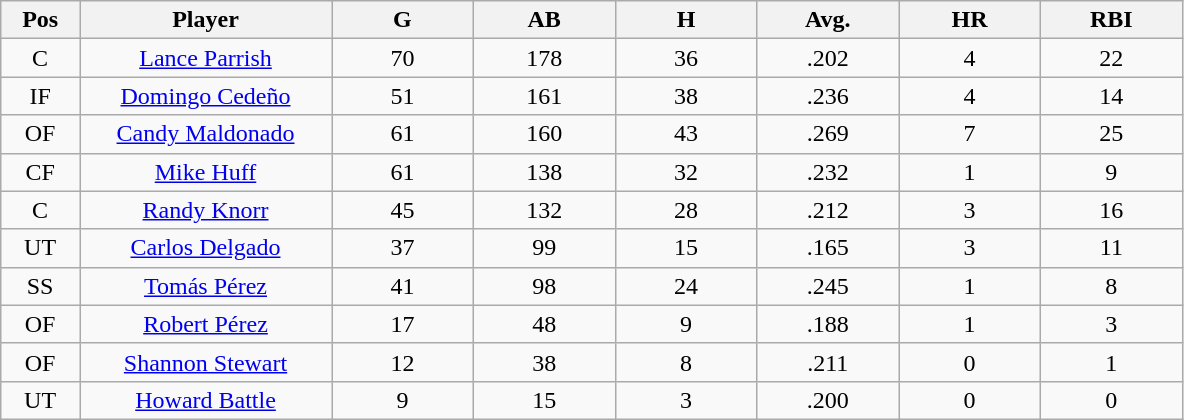<table class="wikitable sortable">
<tr>
<th bgcolor="#DDDDFF" width="5%">Pos</th>
<th bgcolor="#DDDDFF" width="16%">Player</th>
<th bgcolor="#DDDDFF" width="9%">G</th>
<th bgcolor="#DDDDFF" width="9%">AB</th>
<th bgcolor="#DDDDFF" width="9%">H</th>
<th bgcolor="#DDDDFF" width="9%">Avg.</th>
<th bgcolor="#DDDDFF" width="9%">HR</th>
<th bgcolor="#DDDDFF" width="9%">RBI</th>
</tr>
<tr align=center>
<td>C</td>
<td><a href='#'>Lance Parrish</a></td>
<td>70</td>
<td>178</td>
<td>36</td>
<td>.202</td>
<td>4</td>
<td>22</td>
</tr>
<tr align=center>
<td>IF</td>
<td><a href='#'>Domingo Cedeño</a></td>
<td>51</td>
<td>161</td>
<td>38</td>
<td>.236</td>
<td>4</td>
<td>14</td>
</tr>
<tr align=center>
<td>OF</td>
<td><a href='#'>Candy Maldonado</a></td>
<td>61</td>
<td>160</td>
<td>43</td>
<td>.269</td>
<td>7</td>
<td>25</td>
</tr>
<tr align=center>
<td>CF</td>
<td><a href='#'>Mike Huff</a></td>
<td>61</td>
<td>138</td>
<td>32</td>
<td>.232</td>
<td>1</td>
<td>9</td>
</tr>
<tr align=center>
<td>C</td>
<td><a href='#'>Randy Knorr</a></td>
<td>45</td>
<td>132</td>
<td>28</td>
<td>.212</td>
<td>3</td>
<td>16</td>
</tr>
<tr align=center>
<td>UT</td>
<td><a href='#'>Carlos Delgado</a></td>
<td>37</td>
<td>99</td>
<td>15</td>
<td>.165</td>
<td>3</td>
<td>11</td>
</tr>
<tr align=center>
<td>SS</td>
<td><a href='#'>Tomás Pérez</a></td>
<td>41</td>
<td>98</td>
<td>24</td>
<td>.245</td>
<td>1</td>
<td>8</td>
</tr>
<tr align=center>
<td>OF</td>
<td><a href='#'>Robert Pérez</a></td>
<td>17</td>
<td>48</td>
<td>9</td>
<td>.188</td>
<td>1</td>
<td>3</td>
</tr>
<tr align=center>
<td>OF</td>
<td><a href='#'>Shannon Stewart</a></td>
<td>12</td>
<td>38</td>
<td>8</td>
<td>.211</td>
<td>0</td>
<td>1</td>
</tr>
<tr align=center>
<td>UT</td>
<td><a href='#'>Howard Battle</a></td>
<td>9</td>
<td>15</td>
<td>3</td>
<td>.200</td>
<td>0</td>
<td>0</td>
</tr>
</table>
